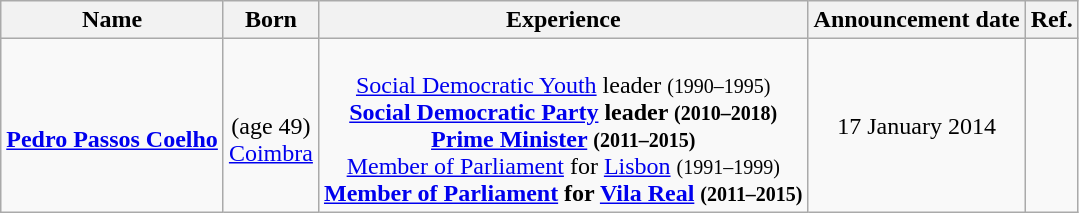<table class="wikitable" style="text-align:center">
<tr>
<th>Name</th>
<th>Born</th>
<th>Experience</th>
<th>Announcement date</th>
<th class="unsortable">Ref.</th>
</tr>
<tr>
<td><br><strong><a href='#'>Pedro Passos Coelho</a></strong></td>
<td><br>(age 49)<br><a href='#'>Coimbra</a></td>
<td><br><a href='#'>Social Democratic Youth</a> leader <small>(1990–1995)</small><br><strong><a href='#'>Social Democratic Party</a> leader <small>(2010–2018)</small></strong><br><strong><a href='#'>Prime Minister</a> <small>(2011–2015)</small></strong><br><a href='#'>Member of Parliament</a> for <a href='#'>Lisbon</a> <small>(1991–1999)</small><br><strong><a href='#'>Member of Parliament</a> for <a href='#'>Vila Real</a> <small>(2011–2015)</small></strong></td>
<td>17 January 2014</td>
<td></td>
</tr>
</table>
